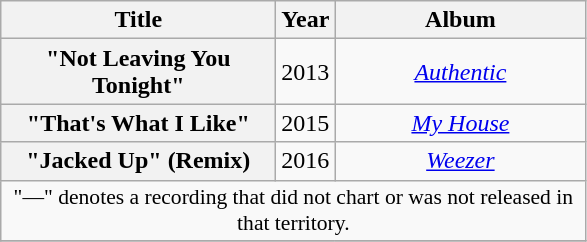<table class="wikitable plainrowheaders" style="text-align:center;">
<tr>
<th scope="col" style="width:11em;">Title</th>
<th scope="col" style="width:2em;">Year</th>
<th scope="col" style="width:10em;">Album</th>
</tr>
<tr>
<th scope="row">"Not Leaving You Tonight"<br></th>
<td rowspan="1">2013</td>
<td align="center"><em><a href='#'>Authentic</a></em></td>
</tr>
<tr>
<th scope="row">"That's What I Like"<br></th>
<td rowspan="1">2015</td>
<td align="center"><em><a href='#'>My House</a></em></td>
</tr>
<tr>
<th scope="row">"Jacked Up" (Remix)<br></th>
<td rowspan="1">2016</td>
<td align="center"><em><a href='#'>Weezer</a></em></td>
</tr>
<tr>
<td colspan="10" style="font-size:90%">"—" denotes a recording that did not chart or was not released in that territory.</td>
</tr>
<tr>
</tr>
</table>
